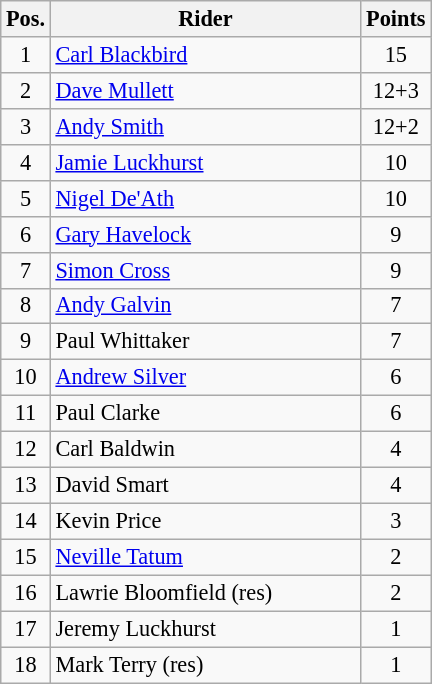<table class=wikitable style="font-size:93%;">
<tr>
<th width=25px>Pos.</th>
<th width=200px>Rider</th>
<th width=40px>Points</th>
</tr>
<tr align=center>
<td>1</td>
<td align=left><a href='#'>Carl Blackbird</a></td>
<td>15</td>
</tr>
<tr align=center>
<td>2</td>
<td align=left><a href='#'>Dave Mullett</a></td>
<td>12+3</td>
</tr>
<tr align=center>
<td>3</td>
<td align=left><a href='#'>Andy Smith</a></td>
<td>12+2</td>
</tr>
<tr align=center>
<td>4</td>
<td align=left><a href='#'>Jamie Luckhurst</a></td>
<td>10</td>
</tr>
<tr align=center>
<td>5</td>
<td align=left><a href='#'>Nigel De'Ath</a></td>
<td>10</td>
</tr>
<tr align=center>
<td>6</td>
<td align=left><a href='#'>Gary Havelock</a></td>
<td>9</td>
</tr>
<tr align=center>
<td>7</td>
<td align=left><a href='#'>Simon Cross</a></td>
<td>9</td>
</tr>
<tr align=center>
<td>8</td>
<td align=left><a href='#'>Andy Galvin</a></td>
<td>7</td>
</tr>
<tr align=center>
<td>9</td>
<td align=left>Paul Whittaker</td>
<td>7</td>
</tr>
<tr align=center>
<td>10</td>
<td align=left><a href='#'>Andrew Silver</a></td>
<td>6</td>
</tr>
<tr align=center>
<td>11</td>
<td align=left>Paul Clarke</td>
<td>6</td>
</tr>
<tr align=center>
<td>12</td>
<td align=left>Carl Baldwin</td>
<td>4</td>
</tr>
<tr align=center>
<td>13</td>
<td align=left>David Smart</td>
<td>4</td>
</tr>
<tr align=center>
<td>14</td>
<td align=left>Kevin Price</td>
<td>3</td>
</tr>
<tr align=center>
<td>15</td>
<td align=left><a href='#'>Neville Tatum</a></td>
<td>2</td>
</tr>
<tr align=center>
<td>16</td>
<td align=left>Lawrie Bloomfield (res)</td>
<td>2</td>
</tr>
<tr align=center>
<td>17</td>
<td align=left>Jeremy Luckhurst</td>
<td>1</td>
</tr>
<tr align=center>
<td>18</td>
<td align=left>Mark Terry (res)</td>
<td>1</td>
</tr>
</table>
